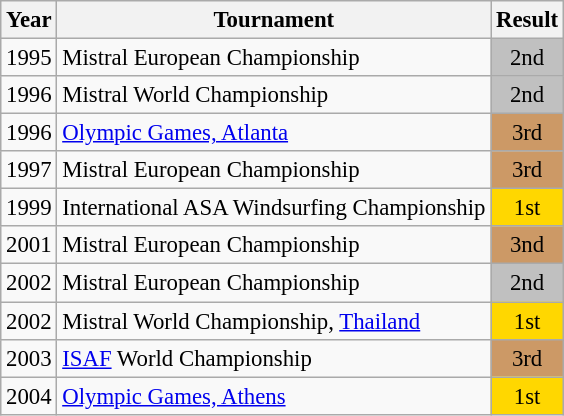<table class="wikitable" style="font-size:95%;">
<tr ">
<th>Year</th>
<th>Tournament</th>
<th>Result</th>
</tr>
<tr>
<td>1995</td>
<td>Mistral European Championship</td>
<td style="background:silver; text-align:center;">2nd</td>
</tr>
<tr>
<td>1996</td>
<td>Mistral World Championship</td>
<td style="background:silver; text-align:center;">2nd</td>
</tr>
<tr>
<td>1996</td>
<td><a href='#'>Olympic Games, Atlanta</a></td>
<td style="background:#c96; text-align:center;">3rd</td>
</tr>
<tr>
<td>1997</td>
<td>Mistral European Championship</td>
<td style="background:#c96; text-align:center;">3rd</td>
</tr>
<tr>
<td>1999</td>
<td>International ASA Windsurfing Championship</td>
<td style="background:gold; text-align:center;">1st</td>
</tr>
<tr>
<td>2001</td>
<td>Mistral European Championship</td>
<td style="background:#c96; text-align:center;">3nd</td>
</tr>
<tr>
<td>2002</td>
<td>Mistral European Championship</td>
<td style="background:silver; text-align:center;">2nd</td>
</tr>
<tr>
<td>2002</td>
<td>Mistral World Championship, <a href='#'>Thailand</a></td>
<td style="background:gold; text-align:center;">1st</td>
</tr>
<tr>
<td>2003</td>
<td><a href='#'>ISAF</a> World Championship</td>
<td style="background:#c96; text-align:center;">3rd</td>
</tr>
<tr>
<td>2004</td>
<td><a href='#'>Olympic Games, Athens</a></td>
<td style="background:gold; text-align:center;">1st</td>
</tr>
</table>
